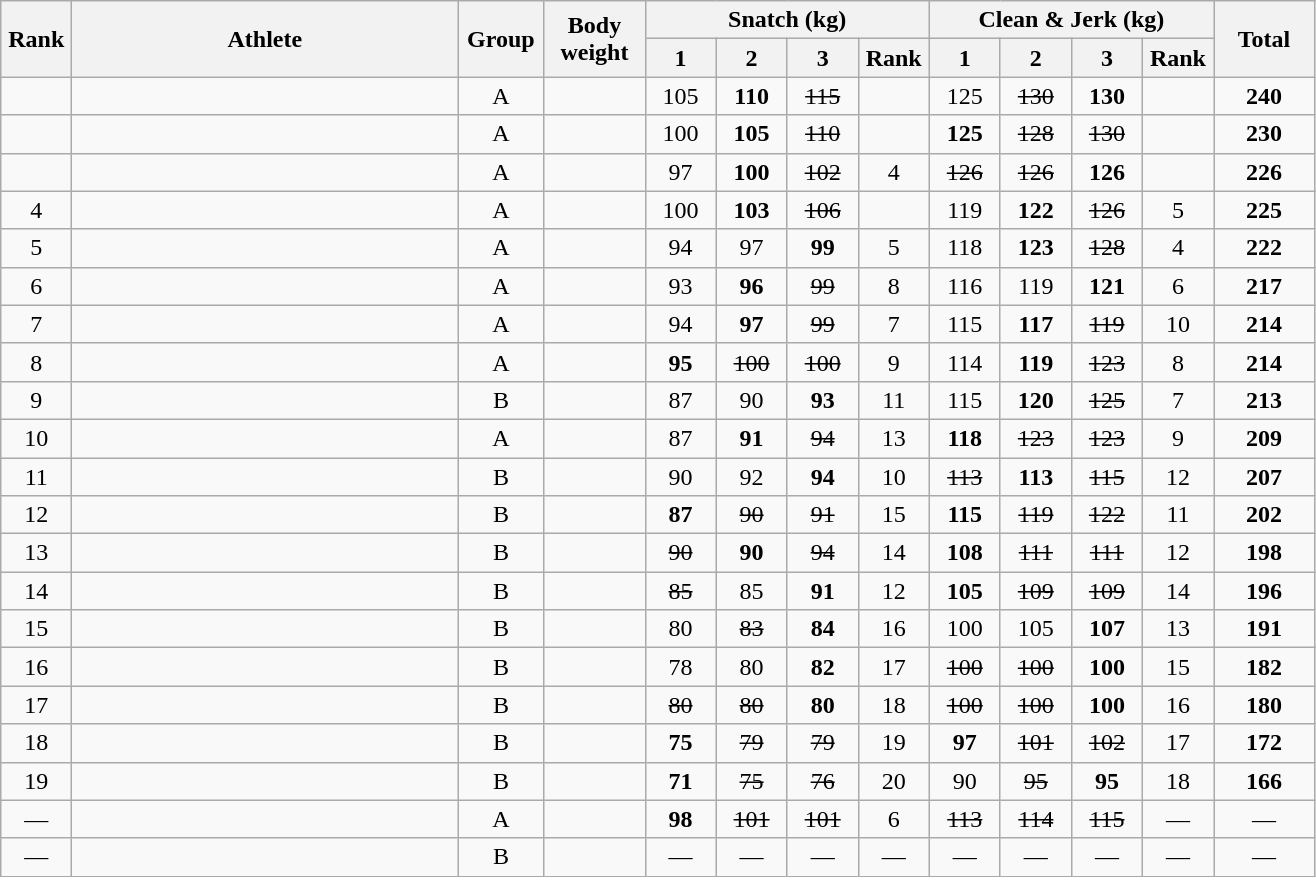<table class = "wikitable" style="text-align:center;">
<tr>
<th rowspan=2 width=40>Rank</th>
<th rowspan=2 width=250>Athlete</th>
<th rowspan=2 width=50>Group</th>
<th rowspan=2 width=60>Body weight</th>
<th colspan=4>Snatch (kg)</th>
<th colspan=4>Clean & Jerk (kg)</th>
<th rowspan=2 width=60>Total</th>
</tr>
<tr>
<th width=40>1</th>
<th width=40>2</th>
<th width=40>3</th>
<th width=40>Rank</th>
<th width=40>1</th>
<th width=40>2</th>
<th width=40>3</th>
<th width=40>Rank</th>
</tr>
<tr>
<td></td>
<td align=left></td>
<td>A</td>
<td></td>
<td>105</td>
<td><strong>110</strong></td>
<td><s>115</s></td>
<td></td>
<td>125</td>
<td><s>130</s></td>
<td><strong>130</strong></td>
<td></td>
<td><strong>240</strong></td>
</tr>
<tr>
<td></td>
<td align=left></td>
<td>A</td>
<td></td>
<td>100</td>
<td><strong>105</strong></td>
<td><s>110</s></td>
<td></td>
<td><strong>125</strong></td>
<td><s>128</s></td>
<td><s>130</s></td>
<td></td>
<td><strong>230</strong></td>
</tr>
<tr>
<td></td>
<td align=left></td>
<td>A</td>
<td></td>
<td>97</td>
<td><strong>100</strong></td>
<td><s>102</s></td>
<td>4</td>
<td><s>126</s></td>
<td><s>126</s></td>
<td><strong>126</strong></td>
<td></td>
<td><strong>226</strong></td>
</tr>
<tr>
<td>4</td>
<td align=left></td>
<td>A</td>
<td></td>
<td>100</td>
<td><strong>103</strong></td>
<td><s>106</s></td>
<td></td>
<td>119</td>
<td><strong>122</strong></td>
<td><s>126</s></td>
<td>5</td>
<td><strong>225</strong></td>
</tr>
<tr>
<td>5</td>
<td align=left></td>
<td>A</td>
<td></td>
<td>94</td>
<td>97</td>
<td><strong>99</strong></td>
<td>5</td>
<td>118</td>
<td><strong>123</strong></td>
<td><s>128</s></td>
<td>4</td>
<td><strong>222</strong></td>
</tr>
<tr>
<td>6</td>
<td align=left></td>
<td>A</td>
<td></td>
<td>93</td>
<td><strong>96</strong></td>
<td><s>99</s></td>
<td>8</td>
<td>116</td>
<td>119</td>
<td><strong>121</strong></td>
<td>6</td>
<td><strong>217</strong></td>
</tr>
<tr>
<td>7</td>
<td align=left></td>
<td>A</td>
<td></td>
<td>94</td>
<td><strong>97</strong></td>
<td><s>99</s></td>
<td>7</td>
<td>115</td>
<td><strong>117</strong></td>
<td><s>119</s></td>
<td>10</td>
<td><strong>214</strong></td>
</tr>
<tr>
<td>8</td>
<td align=left></td>
<td>A</td>
<td></td>
<td><strong>95</strong></td>
<td><s>100</s></td>
<td><s>100</s></td>
<td>9</td>
<td>114</td>
<td><strong>119</strong></td>
<td><s>123</s></td>
<td>8</td>
<td><strong>214</strong></td>
</tr>
<tr>
<td>9</td>
<td align=left></td>
<td>B</td>
<td></td>
<td>87</td>
<td>90</td>
<td><strong>93</strong></td>
<td>11</td>
<td>115</td>
<td><strong>120</strong></td>
<td><s>125</s></td>
<td>7</td>
<td><strong>213</strong></td>
</tr>
<tr>
<td>10</td>
<td align=left></td>
<td>A</td>
<td></td>
<td>87</td>
<td><strong>91</strong></td>
<td><s>94</s></td>
<td>13</td>
<td><strong>118</strong></td>
<td><s>123</s></td>
<td><s>123</s></td>
<td>9</td>
<td><strong>209</strong></td>
</tr>
<tr>
<td>11</td>
<td align=left></td>
<td>B</td>
<td></td>
<td>90</td>
<td>92</td>
<td><strong>94</strong></td>
<td>10</td>
<td><s>113</s></td>
<td><strong>113</strong></td>
<td><s>115</s></td>
<td>12</td>
<td><strong>207</strong></td>
</tr>
<tr>
<td>12</td>
<td align=left></td>
<td>B</td>
<td></td>
<td><strong>87</strong></td>
<td><s>90</s></td>
<td><s>91</s></td>
<td>15</td>
<td><strong>115</strong></td>
<td><s>119</s></td>
<td><s>122</s></td>
<td>11</td>
<td><strong>202</strong></td>
</tr>
<tr>
<td>13</td>
<td align=left></td>
<td>B</td>
<td></td>
<td><s>90</s></td>
<td><strong>90</strong></td>
<td><s>94</s></td>
<td>14</td>
<td><strong>108</strong></td>
<td><s>111</s></td>
<td><s>111</s></td>
<td>12</td>
<td><strong>198</strong></td>
</tr>
<tr>
<td>14</td>
<td align=left></td>
<td>B</td>
<td></td>
<td><s>85</s></td>
<td>85</td>
<td><strong>91</strong></td>
<td>12</td>
<td><strong>105</strong></td>
<td><s>109</s></td>
<td><s>109</s></td>
<td>14</td>
<td><strong>196</strong></td>
</tr>
<tr>
<td>15</td>
<td align=left></td>
<td>B</td>
<td></td>
<td>80</td>
<td><s>83</s></td>
<td><strong>84</strong></td>
<td>16</td>
<td>100</td>
<td>105</td>
<td><strong>107</strong></td>
<td>13</td>
<td><strong>191</strong></td>
</tr>
<tr>
<td>16</td>
<td align=left></td>
<td>B</td>
<td></td>
<td>78</td>
<td>80</td>
<td><strong>82</strong></td>
<td>17</td>
<td><s>100</s></td>
<td><s>100</s></td>
<td><strong>100</strong></td>
<td>15</td>
<td><strong>182</strong></td>
</tr>
<tr>
<td>17</td>
<td align=left></td>
<td>B</td>
<td></td>
<td><s>80</s></td>
<td><s>80</s></td>
<td><strong>80</strong></td>
<td>18</td>
<td><s>100</s></td>
<td><s>100</s></td>
<td><strong>100</strong></td>
<td>16</td>
<td><strong>180</strong></td>
</tr>
<tr>
<td>18</td>
<td align=left></td>
<td>B</td>
<td></td>
<td><strong>75</strong></td>
<td><s>79</s></td>
<td><s>79</s></td>
<td>19</td>
<td><strong>97</strong></td>
<td><s>101</s></td>
<td><s>102</s></td>
<td>17</td>
<td><strong>172</strong></td>
</tr>
<tr>
<td>19</td>
<td align=left></td>
<td>B</td>
<td></td>
<td><strong>71</strong></td>
<td><s>75</s></td>
<td><s>76</s></td>
<td>20</td>
<td>90</td>
<td><s>95</s></td>
<td><strong>95</strong></td>
<td>18</td>
<td><strong>166</strong></td>
</tr>
<tr>
<td>—</td>
<td align=left></td>
<td>A</td>
<td></td>
<td><strong>98</strong></td>
<td><s>101</s></td>
<td><s>101</s></td>
<td>6</td>
<td><s>113</s></td>
<td><s>114</s></td>
<td><s>115</s></td>
<td>—</td>
<td>—</td>
</tr>
<tr>
<td>—</td>
<td align=left></td>
<td>B</td>
<td></td>
<td>—</td>
<td>—</td>
<td>—</td>
<td>—</td>
<td>—</td>
<td>—</td>
<td>—</td>
<td>—</td>
<td>—</td>
</tr>
</table>
